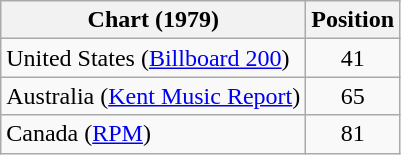<table class="wikitable">
<tr>
<th>Chart (1979)</th>
<th>Position</th>
</tr>
<tr>
<td>United States (<a href='#'>Billboard 200</a>)</td>
<td align="center">41</td>
</tr>
<tr>
<td>Australia (<a href='#'>Kent Music Report</a>)</td>
<td align="center">65</td>
</tr>
<tr>
<td>Canada (<a href='#'>RPM</a>)</td>
<td align="center">81</td>
</tr>
</table>
